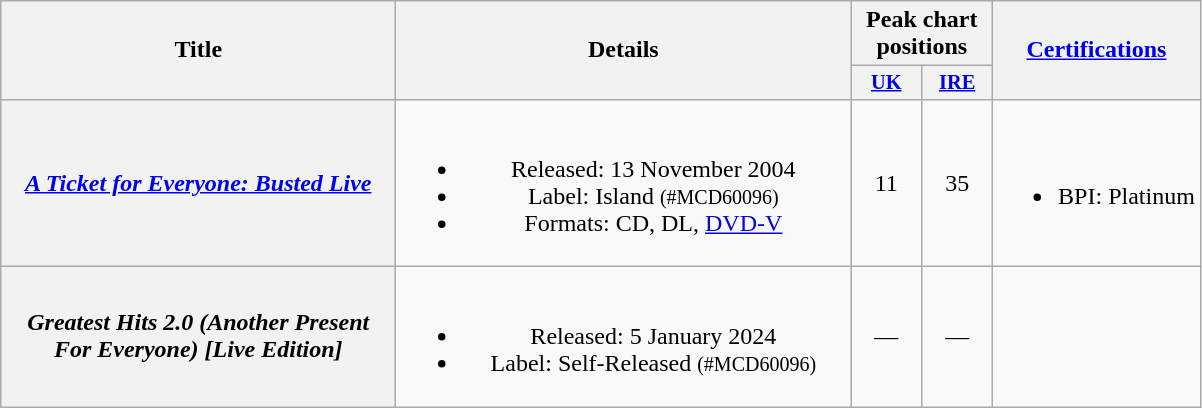<table class="wikitable plainrowheaders" style="text-align:center;">
<tr>
<th scope="col" rowspan="2" style="width:16em;">Title</th>
<th scope="col" rowspan="2" style="width:18.5em;">Details</th>
<th scope="col" colspan="2">Peak chart positions</th>
<th scope="col" rowspan="2"><a href='#'>Certifications</a></th>
</tr>
<tr>
<th scope="col" style="width:3em;font-size:85%;"><a href='#'>UK</a><br></th>
<th scope="col" style="width:3em;font-size:85%;"><a href='#'>IRE</a><br></th>
</tr>
<tr>
<th scope="row"><em><a href='#'>A Ticket for Everyone: Busted Live</a></em></th>
<td><br><ul><li>Released: 13 November 2004</li><li>Label: Island <small>(#MCD60096)</small></li><li>Formats: CD, DL, <a href='#'>DVD-V</a></li></ul></td>
<td>11</td>
<td>35</td>
<td><br><ul><li>BPI: Platinum</li></ul></td>
</tr>
<tr>
<th scope="row"><em>Greatest Hits 2.0 (Another Present For Everyone) [Live Edition]</em></th>
<td><br><ul><li>Released: 5 January 2024</li><li>Label: Self-Released <small>(#MCD60096)</small></li></ul></td>
<td>—</td>
<td>—</td>
<td></td>
</tr>
</table>
